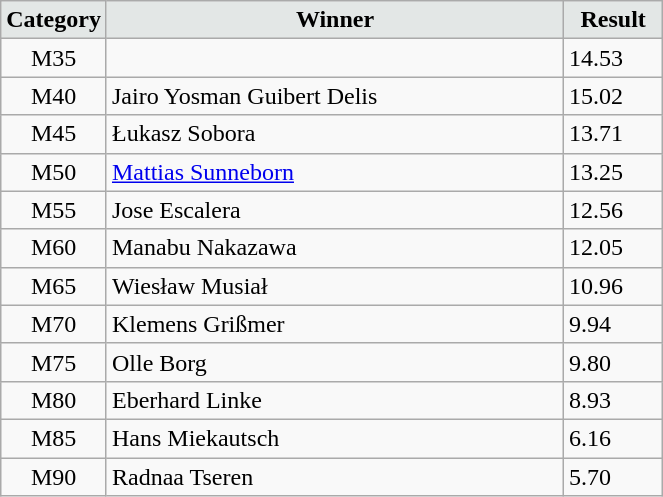<table class="wikitable" width=35%>
<tr>
<td width=15% align="center" bgcolor=#E3E7E6><strong>Category</strong></td>
<td align="center" bgcolor=#E3E7E6> <strong>Winner</strong></td>
<td width=15% align="center" bgcolor=#E3E7E6><strong>Result</strong></td>
</tr>
<tr>
<td align="center">M35</td>
<td> </td>
<td>14.53</td>
</tr>
<tr>
<td align="center">M40</td>
<td> Jairo Yosman Guibert Delis</td>
<td>15.02</td>
</tr>
<tr>
<td align="center">M45</td>
<td> Łukasz Sobora</td>
<td>13.71</td>
</tr>
<tr>
<td align="center">M50</td>
<td> <a href='#'>Mattias Sunneborn</a></td>
<td>13.25</td>
</tr>
<tr>
<td align="center">M55</td>
<td> Jose Escalera</td>
<td>12.56</td>
</tr>
<tr>
<td align="center">M60</td>
<td> Manabu Nakazawa</td>
<td>12.05</td>
</tr>
<tr>
<td align="center">M65</td>
<td> Wiesław Musiał</td>
<td>10.96</td>
</tr>
<tr>
<td align="center">M70</td>
<td> Klemens Grißmer</td>
<td>9.94</td>
</tr>
<tr>
<td align="center">M75</td>
<td> Olle Borg</td>
<td>9.80</td>
</tr>
<tr>
<td align="center">M80</td>
<td> Eberhard Linke</td>
<td>8.93</td>
</tr>
<tr>
<td align="center">M85</td>
<td> Hans Miekautsch</td>
<td>6.16</td>
</tr>
<tr>
<td align="center">M90</td>
<td> Radnaa Tseren</td>
<td>5.70</td>
</tr>
</table>
